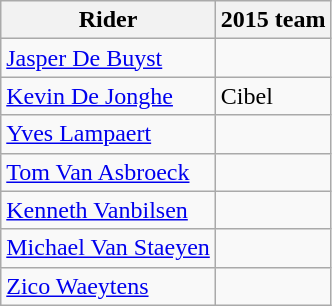<table class="wikitable">
<tr>
<th>Rider</th>
<th>2015 team</th>
</tr>
<tr>
<td><a href='#'>Jasper De Buyst</a></td>
<td></td>
</tr>
<tr>
<td><a href='#'>Kevin De Jonghe</a></td>
<td>Cibel</td>
</tr>
<tr>
<td><a href='#'>Yves Lampaert</a></td>
<td></td>
</tr>
<tr>
<td><a href='#'>Tom Van Asbroeck</a></td>
<td></td>
</tr>
<tr>
<td><a href='#'>Kenneth Vanbilsen</a></td>
<td></td>
</tr>
<tr>
<td><a href='#'>Michael Van Staeyen</a></td>
<td></td>
</tr>
<tr>
<td><a href='#'>Zico Waeytens</a></td>
<td></td>
</tr>
</table>
